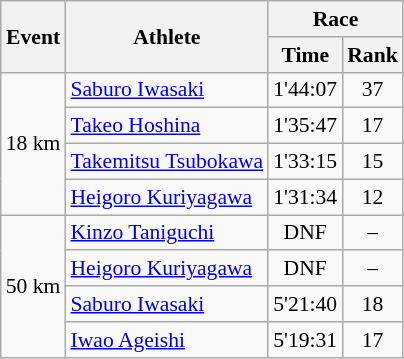<table class="wikitable" border="1" style="font-size:90%">
<tr>
<th rowspan=2>Event</th>
<th rowspan=2>Athlete</th>
<th colspan=2>Race</th>
</tr>
<tr>
<th>Time</th>
<th>Rank</th>
</tr>
<tr>
<td rowspan=4>18 km</td>
<td><a href='#'>Saburo Iwasaki</a></td>
<td align=center>1'44:07</td>
<td align=center>37</td>
</tr>
<tr>
<td><a href='#'>Takeo Hoshina</a></td>
<td align=center>1'35:47</td>
<td align=center>17</td>
</tr>
<tr>
<td><a href='#'>Takemitsu Tsubokawa</a></td>
<td align=center>1'33:15</td>
<td align=center>15</td>
</tr>
<tr>
<td><a href='#'>Heigoro Kuriyagawa</a></td>
<td align=center>1'31:34</td>
<td align=center>12</td>
</tr>
<tr>
<td rowspan=4>50 km</td>
<td><a href='#'>Kinzo Taniguchi</a></td>
<td align=center>DNF</td>
<td align=center>–</td>
</tr>
<tr>
<td><a href='#'>Heigoro Kuriyagawa</a></td>
<td align=center>DNF</td>
<td align=center>–</td>
</tr>
<tr>
<td><a href='#'>Saburo Iwasaki</a></td>
<td align=center>5'21:40</td>
<td align=center>18</td>
</tr>
<tr>
<td><a href='#'>Iwao Ageishi</a></td>
<td align=center>5'19:31</td>
<td align=center>17</td>
</tr>
</table>
